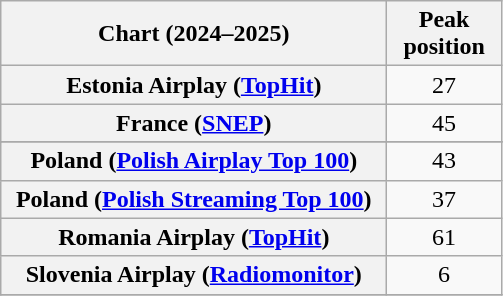<table class="wikitable sortable plainrowheaders" style="text-align:center">
<tr>
<th width=250>Chart (2024–2025)</th>
<th width=69>Peak<br>position</th>
</tr>
<tr>
<th scope="row">Estonia Airplay (<a href='#'>TopHit</a>)</th>
<td>27</td>
</tr>
<tr>
<th scope="row">France (<a href='#'>SNEP</a>)</th>
<td>45</td>
</tr>
<tr>
</tr>
<tr>
<th scope="row">Poland (<a href='#'>Polish Airplay Top 100</a>)</th>
<td>43</td>
</tr>
<tr>
<th scope="row">Poland (<a href='#'>Polish Streaming Top 100</a>)</th>
<td>37</td>
</tr>
<tr>
<th scope="row">Romania Airplay (<a href='#'>TopHit</a>)</th>
<td>61</td>
</tr>
<tr>
<th scope="row">Slovenia Airplay (<a href='#'>Radiomonitor</a>)</th>
<td>6</td>
</tr>
<tr>
</tr>
</table>
